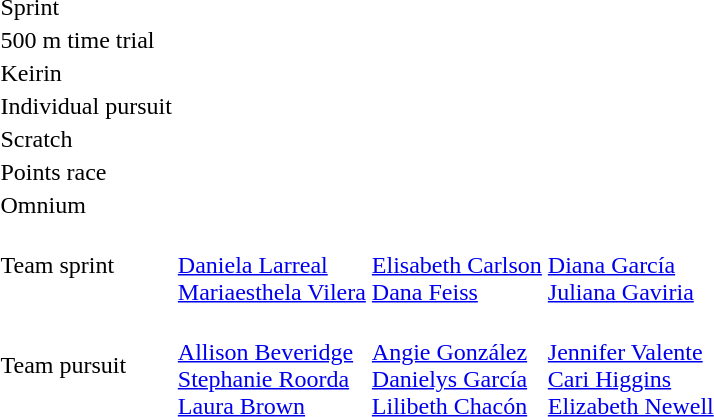<table>
<tr>
<td>Sprint</td>
<td></td>
<td></td>
<td></td>
</tr>
<tr>
<td>500 m time trial</td>
<td></td>
<td></td>
<td></td>
</tr>
<tr>
<td>Keirin</td>
<td></td>
<td></td>
<td></td>
</tr>
<tr>
<td>Individual pursuit</td>
<td></td>
<td></td>
<td></td>
</tr>
<tr>
<td>Scratch</td>
<td></td>
<td></td>
<td></td>
</tr>
<tr>
<td>Points race</td>
<td></td>
<td></td>
<td></td>
</tr>
<tr>
<td>Omnium</td>
<td></td>
<td></td>
<td></td>
</tr>
<tr>
<td>Team sprint</td>
<td><br><a href='#'>Daniela Larreal</a><br><a href='#'>Mariaesthela Vilera</a></td>
<td><br><a href='#'>Elisabeth Carlson</a><br><a href='#'>Dana Feiss</a></td>
<td><br><a href='#'>Diana García</a><br><a href='#'>Juliana Gaviria</a></td>
</tr>
<tr>
<td>Team pursuit</td>
<td><br><a href='#'>Allison Beveridge</a><br><a href='#'>Stephanie Roorda</a><br><a href='#'>Laura Brown</a></td>
<td><br><a href='#'>Angie González</a><br><a href='#'>Danielys García</a><br><a href='#'>Lilibeth Chacón</a></td>
<td><br><a href='#'>Jennifer Valente</a><br><a href='#'>Cari Higgins</a><br><a href='#'>Elizabeth Newell</a></td>
</tr>
</table>
